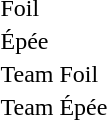<table>
<tr>
<td>Foil</td>
<td></td>
<td></td>
<td><br></td>
</tr>
<tr>
<td>Épée</td>
<td></td>
<td></td>
<td><br></td>
</tr>
<tr>
<td>Team Foil</td>
<td></td>
<td></td>
<td></td>
</tr>
<tr>
<td>Team Épée</td>
<td></td>
<td></td>
<td></td>
</tr>
</table>
